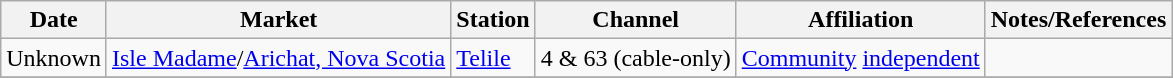<table class="wikitable">
<tr>
<th>Date</th>
<th>Market</th>
<th>Station</th>
<th>Channel</th>
<th>Affiliation</th>
<th>Notes/References</th>
</tr>
<tr>
<td>Unknown</td>
<td><a href='#'>Isle Madame</a>/<a href='#'>Arichat, Nova Scotia</a></td>
<td><a href='#'>Telile</a></td>
<td>4 & 63 (cable-only)</td>
<td><a href='#'>Community</a> <a href='#'>independent</a></td>
<td></td>
</tr>
<tr>
</tr>
</table>
